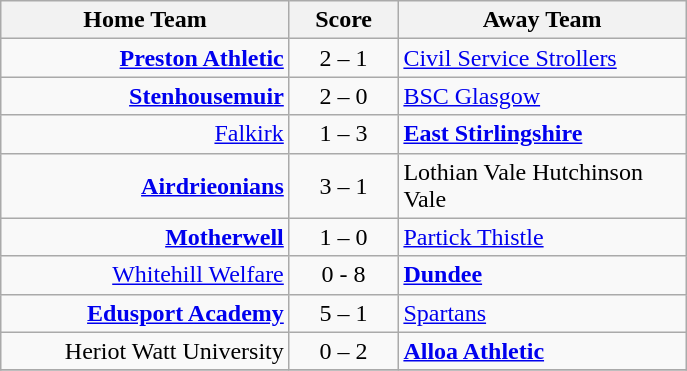<table class="wikitable" style="border-collapse: collapse;">
<tr>
<th align="right" width="185">Home Team</th>
<th align="center" width="65"> Score </th>
<th align="left" width="185">Away Team</th>
</tr>
<tr>
<td style="text-align: right;"><strong><a href='#'>Preston Athletic</a></strong></td>
<td style="text-align: center;">2 – 1 </td>
<td style="text-align: left;"><a href='#'>Civil Service Strollers</a></td>
</tr>
<tr>
<td style="text-align: right;"><strong><a href='#'>Stenhousemuir</a></strong></td>
<td style="text-align: center;">2 – 0</td>
<td style="text-align: left;"><a href='#'>BSC Glasgow</a></td>
</tr>
<tr>
<td style="text-align: right;"><a href='#'>Falkirk</a></td>
<td style="text-align: center;">1 – 3</td>
<td style="text-align: left;"><strong><a href='#'>East Stirlingshire</a></strong></td>
</tr>
<tr>
<td style="text-align: right;"><strong><a href='#'>Airdrieonians</a></strong></td>
<td style="text-align: center;">3 – 1</td>
<td style="text-align: left;">Lothian Vale Hutchinson Vale</td>
</tr>
<tr>
<td style="text-align: right;"><strong><a href='#'>Motherwell</a></strong></td>
<td style="text-align: center;">1 – 0</td>
<td style="text-align: left;"><a href='#'>Partick Thistle</a></td>
</tr>
<tr>
<td style="text-align: right;"><a href='#'>Whitehill Welfare</a></td>
<td style="text-align: center;">0 - 8</td>
<td style="text-align: left;"><strong><a href='#'>Dundee</a></strong></td>
</tr>
<tr>
<td style="text-align: right;"><strong><a href='#'>Edusport Academy</a></strong></td>
<td style="text-align: center;">5 – 1</td>
<td style="text-align: left;"><a href='#'>Spartans</a></td>
</tr>
<tr>
<td style="text-align: right;">Heriot Watt University</td>
<td style="text-align: center;">0 – 2</td>
<td style="text-align: left;"><strong><a href='#'>Alloa Athletic</a></strong></td>
</tr>
<tr>
</tr>
</table>
